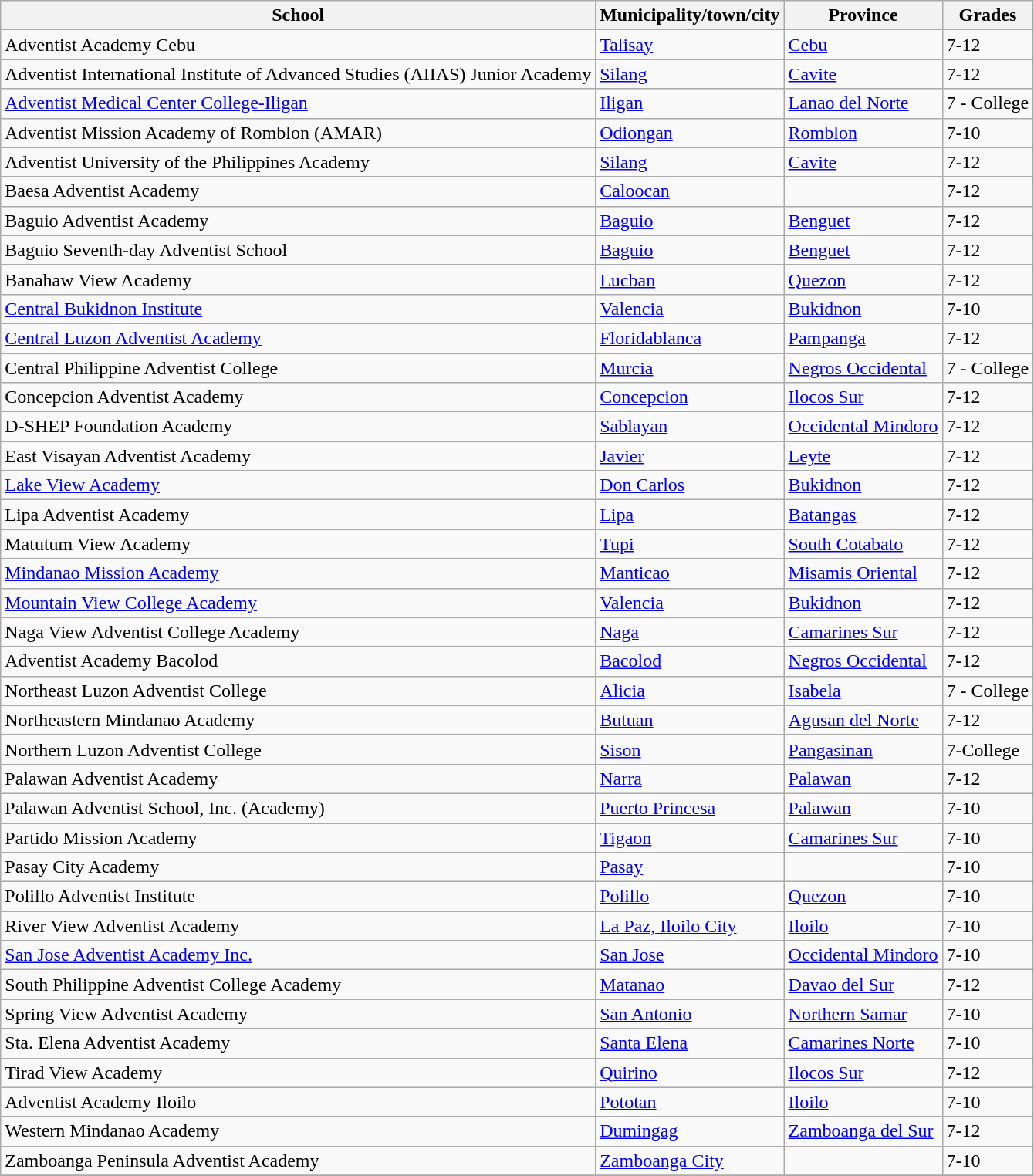<table class="wikitable sortable" style="text-alignnorth:left;">
<tr>
<th>School</th>
<th>Municipality/town/city</th>
<th>Province</th>
<th>Grades</th>
</tr>
<tr>
<td>Adventist Academy Cebu </td>
<td><a href='#'>Talisay</a></td>
<td><a href='#'>Cebu</a></td>
<td>7-12</td>
</tr>
<tr>
<td>Adventist International Institute of Advanced Studies (AIIAS) Junior Academy</td>
<td><a href='#'>Silang</a></td>
<td><a href='#'>Cavite</a></td>
<td>7-12</td>
</tr>
<tr>
<td><a href='#'>Adventist Medical Center College-Iligan</a></td>
<td><a href='#'>Iligan</a></td>
<td><a href='#'>Lanao del Norte</a></td>
<td>7 - College</td>
</tr>
<tr>
<td>Adventist Mission Academy of Romblon (AMAR)</td>
<td><a href='#'>Odiongan</a></td>
<td><a href='#'>Romblon</a></td>
<td>7-10</td>
</tr>
<tr>
<td>Adventist University of the Philippines Academy</td>
<td><a href='#'>Silang</a></td>
<td><a href='#'>Cavite</a></td>
<td>7-12</td>
</tr>
<tr>
<td>Baesa Adventist Academy</td>
<td><a href='#'>Caloocan</a></td>
<td></td>
<td>7-12</td>
</tr>
<tr>
<td>Baguio Adventist Academy</td>
<td><a href='#'>Baguio</a></td>
<td><a href='#'>Benguet</a></td>
<td>7-12</td>
</tr>
<tr>
<td>Baguio Seventh-day Adventist School</td>
<td><a href='#'>Baguio</a></td>
<td><a href='#'>Benguet</a></td>
<td>7-12</td>
</tr>
<tr>
<td>Banahaw View Academy</td>
<td><a href='#'>Lucban</a></td>
<td><a href='#'>Quezon</a></td>
<td>7-12</td>
</tr>
<tr>
<td><a href='#'>Central Bukidnon Institute</a></td>
<td><a href='#'>Valencia</a></td>
<td><a href='#'>Bukidnon</a></td>
<td>7-10</td>
</tr>
<tr>
<td><a href='#'>Central Luzon Adventist Academy</a></td>
<td><a href='#'>Floridablanca</a></td>
<td><a href='#'>Pampanga</a></td>
<td>7-12</td>
</tr>
<tr>
<td>Central Philippine Adventist College</td>
<td><a href='#'>Murcia</a></td>
<td><a href='#'>Negros Occidental</a></td>
<td>7 - College</td>
</tr>
<tr>
<td>Concepcion Adventist Academy</td>
<td><a href='#'>Concepcion</a></td>
<td><a href='#'>Ilocos Sur</a></td>
<td>7-12</td>
</tr>
<tr>
<td>D-SHEP Foundation Academy</td>
<td><a href='#'>Sablayan</a></td>
<td><a href='#'>Occidental Mindoro</a></td>
<td>7-12</td>
</tr>
<tr>
<td>East Visayan Adventist Academy</td>
<td><a href='#'>Javier</a></td>
<td><a href='#'>Leyte</a></td>
<td>7-12</td>
</tr>
<tr>
<td><a href='#'>Lake View Academy</a></td>
<td><a href='#'>Don Carlos</a></td>
<td><a href='#'>Bukidnon</a></td>
<td>7-12</td>
</tr>
<tr>
<td>Lipa Adventist Academy</td>
<td><a href='#'>Lipa</a></td>
<td><a href='#'>Batangas</a></td>
<td>7-12</td>
</tr>
<tr>
<td>Matutum View Academy</td>
<td><a href='#'>Tupi</a></td>
<td><a href='#'>South Cotabato</a></td>
<td>7-12</td>
</tr>
<tr>
<td><a href='#'>Mindanao Mission Academy</a></td>
<td><a href='#'>Manticao</a></td>
<td><a href='#'>Misamis Oriental</a></td>
<td>7-12</td>
</tr>
<tr>
<td><a href='#'>Mountain View College Academy</a></td>
<td><a href='#'>Valencia</a></td>
<td><a href='#'>Bukidnon</a></td>
<td>7-12</td>
</tr>
<tr>
<td>Naga View Adventist College Academy</td>
<td><a href='#'>Naga</a></td>
<td><a href='#'>Camarines Sur</a></td>
<td>7-12</td>
</tr>
<tr>
<td>Adventist Academy Bacolod </td>
<td><a href='#'>Bacolod</a></td>
<td><a href='#'>Negros Occidental</a></td>
<td>7-12</td>
</tr>
<tr>
<td>Northeast Luzon Adventist College</td>
<td><a href='#'>Alicia</a></td>
<td><a href='#'>Isabela</a></td>
<td>7 - College</td>
</tr>
<tr>
<td>Northeastern Mindanao Academy</td>
<td><a href='#'>Butuan</a></td>
<td><a href='#'>Agusan del Norte</a></td>
<td>7-12</td>
</tr>
<tr>
<td>Northern Luzon Adventist College</td>
<td><a href='#'>Sison</a></td>
<td><a href='#'>Pangasinan</a></td>
<td>7-College</td>
</tr>
<tr>
<td>Palawan Adventist Academy</td>
<td><a href='#'>Narra</a></td>
<td><a href='#'>Palawan</a></td>
<td>7-12</td>
</tr>
<tr>
<td>Palawan Adventist School, Inc. (Academy)</td>
<td><a href='#'>Puerto Princesa</a></td>
<td><a href='#'>Palawan</a></td>
<td>7-10</td>
</tr>
<tr>
<td>Partido Mission Academy</td>
<td><a href='#'>Tigaon</a></td>
<td><a href='#'>Camarines Sur</a></td>
<td>7-10</td>
</tr>
<tr>
<td>Pasay City Academy</td>
<td><a href='#'>Pasay</a></td>
<td></td>
<td>7-10</td>
</tr>
<tr>
<td>Polillo Adventist Institute</td>
<td><a href='#'>Polillo</a></td>
<td><a href='#'>Quezon</a></td>
<td>7-10</td>
</tr>
<tr>
<td>River View Adventist Academy</td>
<td><a href='#'>La Paz, Iloilo City</a></td>
<td><a href='#'>Iloilo</a></td>
<td>7-10</td>
</tr>
<tr>
<td><a href='#'>San Jose Adventist Academy Inc.</a></td>
<td><a href='#'>San Jose</a></td>
<td><a href='#'>Occidental Mindoro</a></td>
<td>7-10</td>
</tr>
<tr>
<td>South Philippine Adventist College Academy</td>
<td><a href='#'>Matanao</a></td>
<td><a href='#'>Davao del Sur</a></td>
<td>7-12</td>
</tr>
<tr>
<td>Spring View Adventist Academy</td>
<td><a href='#'>San Antonio</a></td>
<td><a href='#'>Northern Samar</a></td>
<td>7-10</td>
</tr>
<tr>
<td>Sta. Elena Adventist Academy</td>
<td><a href='#'>Santa Elena</a></td>
<td><a href='#'>Camarines Norte</a></td>
<td>7-10</td>
</tr>
<tr>
<td>Tirad View Academy</td>
<td><a href='#'>Quirino</a></td>
<td><a href='#'>Ilocos Sur</a></td>
<td>7-12</td>
</tr>
<tr>
<td>Adventist Academy Iloilo </td>
<td><a href='#'>Pototan</a></td>
<td><a href='#'>Iloilo</a></td>
<td>7-10</td>
</tr>
<tr>
<td>Western Mindanao Academy</td>
<td><a href='#'>Dumingag</a></td>
<td><a href='#'>Zamboanga del Sur</a></td>
<td>7-12</td>
</tr>
<tr>
<td>Zamboanga Peninsula Adventist Academy</td>
<td><a href='#'>Zamboanga City</a></td>
<td></td>
<td>7-10</td>
</tr>
<tr>
</tr>
</table>
